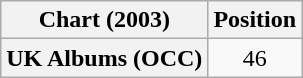<table class="wikitable plainrowheaders" style="text-align:center">
<tr>
<th scope="col">Chart (2003)</th>
<th scope="col">Position</th>
</tr>
<tr>
<th scope="row">UK Albums (OCC)</th>
<td>46</td>
</tr>
</table>
